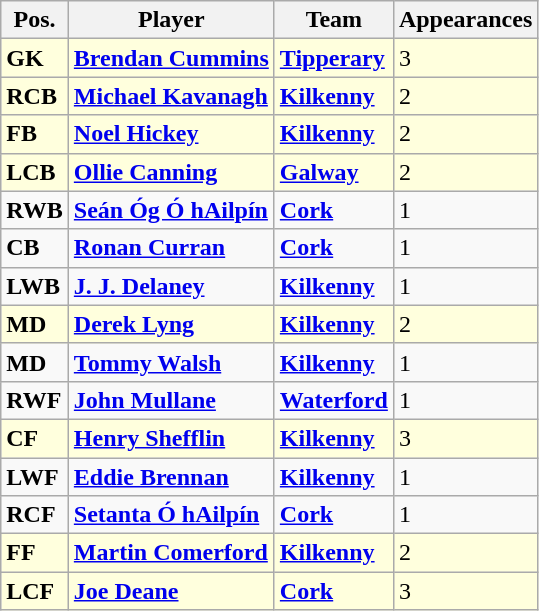<table class="wikitable">
<tr>
<th>Pos.</th>
<th>Player</th>
<th>Team</th>
<th>Appearances</th>
</tr>
<tr bgcolor=#FFFFDD>
<td><strong>GK</strong></td>
<td> <strong><a href='#'>Brendan Cummins</a></strong></td>
<td><strong><a href='#'>Tipperary</a></strong></td>
<td>3</td>
</tr>
<tr bgcolor=#FFFFDD>
<td><strong>RCB</strong></td>
<td> <strong><a href='#'>Michael Kavanagh</a></strong></td>
<td><strong><a href='#'>Kilkenny</a></strong></td>
<td>2</td>
</tr>
<tr bgcolor=#FFFFDD>
<td><strong>FB</strong></td>
<td> <strong><a href='#'>Noel Hickey</a></strong></td>
<td><strong><a href='#'>Kilkenny</a></strong></td>
<td>2</td>
</tr>
<tr bgcolor=#FFFFDD>
<td><strong>LCB</strong></td>
<td> <strong><a href='#'>Ollie Canning</a></strong></td>
<td><strong><a href='#'>Galway</a></strong></td>
<td>2</td>
</tr>
<tr>
<td><strong>RWB</strong></td>
<td> <strong><a href='#'>Seán Óg Ó hAilpín</a></strong></td>
<td><strong><a href='#'>Cork</a></strong></td>
<td>1</td>
</tr>
<tr>
<td><strong>CB</strong></td>
<td> <strong><a href='#'>Ronan Curran</a></strong></td>
<td><strong><a href='#'>Cork</a></strong></td>
<td>1</td>
</tr>
<tr>
<td><strong>LWB</strong></td>
<td> <strong><a href='#'>J. J. Delaney</a></strong></td>
<td><strong><a href='#'>Kilkenny</a></strong></td>
<td>1</td>
</tr>
<tr bgcolor=#FFFFDD>
<td><strong>MD</strong></td>
<td> <strong><a href='#'>Derek Lyng</a></strong></td>
<td><strong><a href='#'>Kilkenny</a></strong></td>
<td>2</td>
</tr>
<tr>
<td><strong>MD</strong></td>
<td> <strong><a href='#'>Tommy Walsh</a></strong></td>
<td><strong><a href='#'>Kilkenny</a></strong></td>
<td>1</td>
</tr>
<tr>
<td><strong>RWF</strong></td>
<td> <strong><a href='#'>John Mullane</a></strong></td>
<td><strong><a href='#'>Waterford</a></strong></td>
<td>1</td>
</tr>
<tr bgcolor=#FFFFDD>
<td><strong>CF</strong></td>
<td> <strong><a href='#'>Henry Shefflin</a></strong></td>
<td><strong><a href='#'>Kilkenny</a></strong></td>
<td>3</td>
</tr>
<tr>
<td><strong>LWF</strong></td>
<td> <strong><a href='#'>Eddie Brennan</a></strong></td>
<td><strong><a href='#'>Kilkenny</a></strong></td>
<td>1</td>
</tr>
<tr>
<td><strong>RCF</strong></td>
<td> <strong><a href='#'>Setanta Ó hAilpín</a></strong></td>
<td><strong><a href='#'>Cork</a></strong></td>
<td>1</td>
</tr>
<tr bgcolor=#FFFFDD>
<td><strong>FF</strong></td>
<td> <strong><a href='#'>Martin Comerford</a></strong></td>
<td><strong><a href='#'>Kilkenny</a></strong></td>
<td>2</td>
</tr>
<tr bgcolor=#FFFFDD>
<td><strong>LCF</strong></td>
<td> <strong><a href='#'>Joe Deane</a></strong></td>
<td><strong><a href='#'>Cork</a></strong></td>
<td>3</td>
</tr>
</table>
